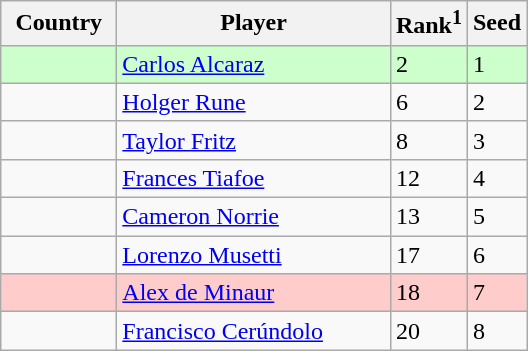<table class="wikitable" border="1">
<tr>
<th width="70">Country</th>
<th width="175">Player</th>
<th>Rank<sup>1</sup></th>
<th>Seed</th>
</tr>
<tr bgcolor=#cfc>
<td></td>
<td><a href='#'>Carlos Alcaraz</a></td>
<td>2</td>
<td>1</td>
</tr>
<tr>
<td></td>
<td><a href='#'>Holger Rune</a></td>
<td>6</td>
<td>2</td>
</tr>
<tr>
<td></td>
<td><a href='#'>Taylor Fritz</a></td>
<td>8</td>
<td>3</td>
</tr>
<tr>
<td></td>
<td><a href='#'>Frances Tiafoe</a></td>
<td>12</td>
<td>4</td>
</tr>
<tr>
<td></td>
<td><a href='#'>Cameron Norrie</a></td>
<td>13</td>
<td>5</td>
</tr>
<tr>
<td></td>
<td><a href='#'>Lorenzo Musetti</a></td>
<td>17</td>
<td>6</td>
</tr>
<tr bgcolor=#fcc>
<td></td>
<td><a href='#'>Alex de Minaur</a></td>
<td>18</td>
<td>7</td>
</tr>
<tr>
<td></td>
<td><a href='#'>Francisco Cerúndolo</a></td>
<td>20</td>
<td>8</td>
</tr>
</table>
